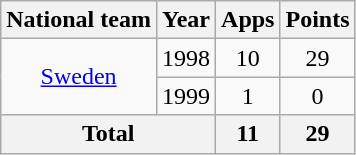<table class="wikitable" style="text-align:center">
<tr>
<th>National team</th>
<th>Year</th>
<th>Apps</th>
<th>Points</th>
</tr>
<tr>
<td rowspan="2"><a href='#'>Sweden</a></td>
<td>1998</td>
<td>10</td>
<td>29</td>
</tr>
<tr>
<td>1999</td>
<td>1</td>
<td>0</td>
</tr>
<tr>
<th colspan="2">Total</th>
<th>11</th>
<th>29</th>
</tr>
</table>
